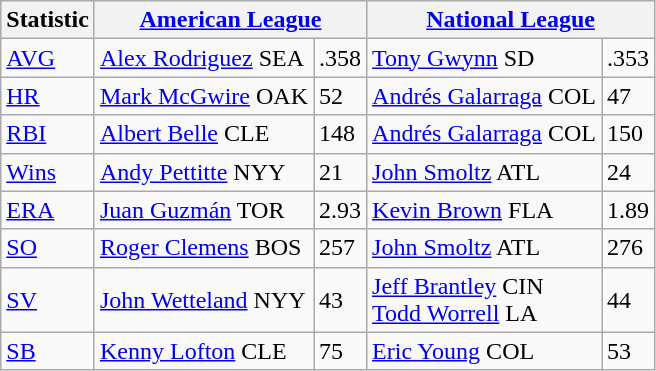<table class="wikitable">
<tr>
<th>Statistic</th>
<th colspan=2><a href='#'>American League</a></th>
<th colspan=2><a href='#'>National League</a></th>
</tr>
<tr>
<td><a href='#'>AVG</a></td>
<td><a href='#'>Alex Rodriguez</a> SEA</td>
<td>.358</td>
<td><a href='#'>Tony Gwynn</a> SD</td>
<td>.353</td>
</tr>
<tr>
<td><a href='#'>HR</a></td>
<td><a href='#'>Mark McGwire</a> OAK</td>
<td>52</td>
<td><a href='#'>Andrés Galarraga</a> COL</td>
<td>47</td>
</tr>
<tr>
<td><a href='#'>RBI</a></td>
<td><a href='#'>Albert Belle</a> CLE</td>
<td>148</td>
<td><a href='#'>Andrés Galarraga</a> COL</td>
<td>150</td>
</tr>
<tr>
<td><a href='#'>Wins</a></td>
<td><a href='#'>Andy Pettitte</a> NYY</td>
<td>21</td>
<td><a href='#'>John Smoltz</a> ATL</td>
<td>24</td>
</tr>
<tr>
<td><a href='#'>ERA</a></td>
<td><a href='#'>Juan Guzmán</a> TOR</td>
<td>2.93</td>
<td><a href='#'>Kevin Brown</a> FLA</td>
<td>1.89</td>
</tr>
<tr>
<td><a href='#'>SO</a></td>
<td><a href='#'>Roger Clemens</a> BOS</td>
<td>257</td>
<td><a href='#'>John Smoltz</a> ATL</td>
<td>276</td>
</tr>
<tr>
<td><a href='#'>SV</a></td>
<td><a href='#'>John Wetteland</a> NYY</td>
<td>43</td>
<td><a href='#'>Jeff Brantley</a> CIN<br><a href='#'>Todd Worrell</a> LA</td>
<td>44</td>
</tr>
<tr>
<td><a href='#'>SB</a></td>
<td><a href='#'>Kenny Lofton</a> CLE</td>
<td>75</td>
<td><a href='#'>Eric Young</a> COL</td>
<td>53</td>
</tr>
</table>
